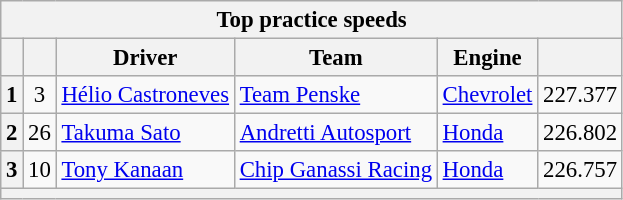<table class="wikitable" style="font-size:95%;">
<tr>
<th colspan=6>Top practice speeds</th>
</tr>
<tr>
<th></th>
<th></th>
<th>Driver</th>
<th>Team</th>
<th>Engine</th>
<th></th>
</tr>
<tr>
<th>1</th>
<td style="text-align:center;">3</td>
<td> <a href='#'>Hélio Castroneves</a></td>
<td><a href='#'>Team Penske</a></td>
<td><a href='#'>Chevrolet</a></td>
<td>227.377</td>
</tr>
<tr>
<th>2</th>
<td style="text-align:center;">26</td>
<td> <a href='#'>Takuma Sato</a></td>
<td><a href='#'>Andretti Autosport</a></td>
<td><a href='#'>Honda</a></td>
<td>226.802</td>
</tr>
<tr>
<th>3</th>
<td style="text-align:center;">10</td>
<td> <a href='#'>Tony Kanaan</a></td>
<td><a href='#'>Chip Ganassi Racing</a></td>
<td><a href='#'>Honda</a></td>
<td>226.757</td>
</tr>
<tr>
<th colspan=6></th>
</tr>
</table>
